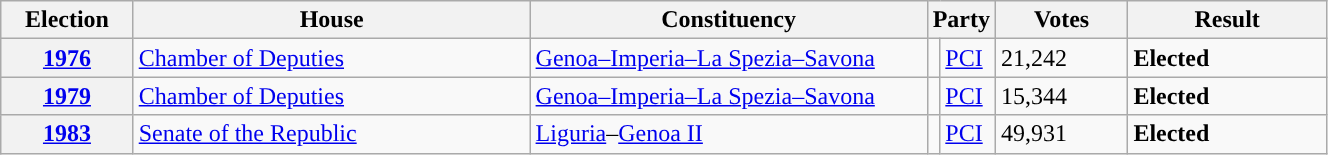<table class=wikitable style="width:70%; border:1px #AAAAFF solid">
<tr>
<th width=10%>Election</th>
<th width=30%>House</th>
<th width=30%>Constituency</th>
<th width=5% colspan="2">Party</th>
<th width=10%>Votes</th>
<th width=15%>Result</th>
</tr>
<tr>
<th><a href='#'>1976</a></th>
<td><a href='#'>Chamber of Deputies</a></td>
<td><a href='#'>Genoa–Imperia–La Spezia–Savona</a></td>
<td></td>
<td><a href='#'>PCI</a></td>
<td>21,242</td>
<td> <strong>Elected</strong></td>
</tr>
<tr>
<th><a href='#'>1979</a></th>
<td><a href='#'>Chamber of Deputies</a></td>
<td><a href='#'>Genoa–Imperia–La Spezia–Savona</a></td>
<td></td>
<td><a href='#'>PCI</a></td>
<td>15,344</td>
<td> <strong>Elected</strong></td>
</tr>
<tr>
<th><a href='#'>1983</a></th>
<td><a href='#'>Senate of the Republic</a></td>
<td><a href='#'>Liguria</a>–<a href='#'>Genoa II</a></td>
<td></td>
<td><a href='#'>PCI</a></td>
<td>49,931</td>
<td> <strong>Elected</strong></td>
</tr>
</table>
